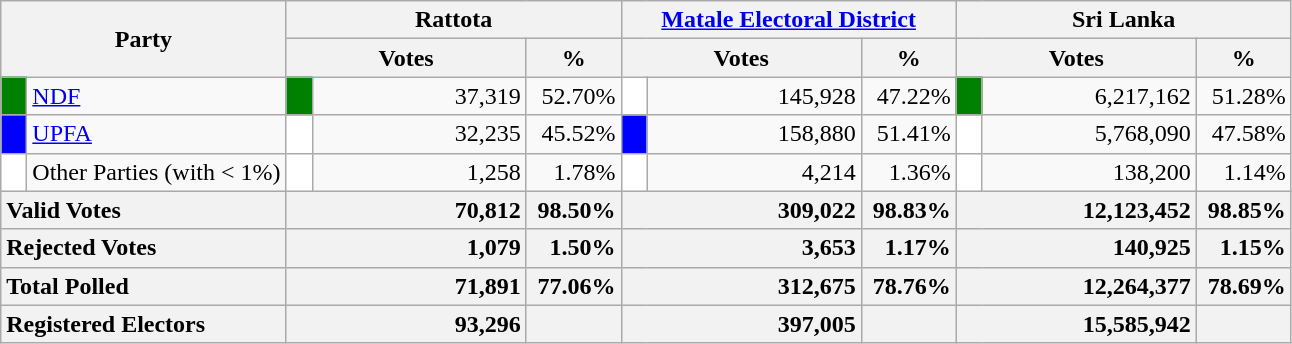<table class="wikitable">
<tr>
<th colspan="2" width="144px"rowspan="2">Party</th>
<th colspan="3" width="216px">Rattota</th>
<th colspan="3" width="216px"><a href='#'>Matale Electoral District</a></th>
<th colspan="3" width="216px">Sri Lanka</th>
</tr>
<tr>
<th colspan="2" width="144px">Votes</th>
<th>%</th>
<th colspan="2" width="144px">Votes</th>
<th>%</th>
<th colspan="2" width="144px">Votes</th>
<th>%</th>
</tr>
<tr>
<td style="background-color:green;" width="10px"></td>
<td style="text-align:left;"><a href='#'>NDF</a></td>
<td style="background-color:green;" width="10px"></td>
<td style="text-align:right;">37,319</td>
<td style="text-align:right;">52.70%</td>
<td style="background-color:white;" width="10px"></td>
<td style="text-align:right;">145,928</td>
<td style="text-align:right;">47.22%</td>
<td style="background-color:green;" width="10px"></td>
<td style="text-align:right;">6,217,162</td>
<td style="text-align:right;">51.28%</td>
</tr>
<tr>
<td style="background-color:blue;" width="10px"></td>
<td style="text-align:left;"><a href='#'>UPFA</a></td>
<td style="background-color:white;" width="10px"></td>
<td style="text-align:right;">32,235</td>
<td style="text-align:right;">45.52%</td>
<td style="background-color:blue;" width="10px"></td>
<td style="text-align:right;">158,880</td>
<td style="text-align:right;">51.41%</td>
<td style="background-color:white;" width="10px"></td>
<td style="text-align:right;">5,768,090</td>
<td style="text-align:right;">47.58%</td>
</tr>
<tr>
<td style="background-color:white;" width="10px"></td>
<td style="text-align:left;">Other Parties (with < 1%)</td>
<td style="background-color:white;" width="10px"></td>
<td style="text-align:right;">1,258</td>
<td style="text-align:right;">1.78%</td>
<td style="background-color:white;" width="10px"></td>
<td style="text-align:right;">4,214</td>
<td style="text-align:right;">1.36%</td>
<td style="background-color:white;" width="10px"></td>
<td style="text-align:right;">138,200</td>
<td style="text-align:right;">1.14%</td>
</tr>
<tr>
<th colspan="2" width="144px"style="text-align:left;">Valid Votes</th>
<th style="text-align:right;"colspan="2" width="144px">70,812</th>
<th style="text-align:right;">98.50%</th>
<th style="text-align:right;"colspan="2" width="144px">309,022</th>
<th style="text-align:right;">98.83%</th>
<th style="text-align:right;"colspan="2" width="144px">12,123,452</th>
<th style="text-align:right;">98.85%</th>
</tr>
<tr>
<th colspan="2" width="144px"style="text-align:left;">Rejected Votes</th>
<th style="text-align:right;"colspan="2" width="144px">1,079</th>
<th style="text-align:right;">1.50%</th>
<th style="text-align:right;"colspan="2" width="144px">3,653</th>
<th style="text-align:right;">1.17%</th>
<th style="text-align:right;"colspan="2" width="144px">140,925</th>
<th style="text-align:right;">1.15%</th>
</tr>
<tr>
<th colspan="2" width="144px"style="text-align:left;">Total Polled</th>
<th style="text-align:right;"colspan="2" width="144px">71,891</th>
<th style="text-align:right;">77.06%</th>
<th style="text-align:right;"colspan="2" width="144px">312,675</th>
<th style="text-align:right;">78.76%</th>
<th style="text-align:right;"colspan="2" width="144px">12,264,377</th>
<th style="text-align:right;">78.69%</th>
</tr>
<tr>
<th colspan="2" width="144px"style="text-align:left;">Registered Electors</th>
<th style="text-align:right;"colspan="2" width="144px">93,296</th>
<th></th>
<th style="text-align:right;"colspan="2" width="144px">397,005</th>
<th></th>
<th style="text-align:right;"colspan="2" width="144px">15,585,942</th>
<th></th>
</tr>
</table>
